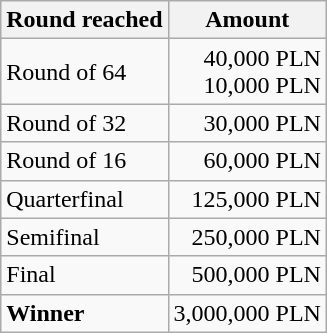<table class="wikitable" style="text-align:right">
<tr>
<th>Round reached</th>
<th>Amount</th>
</tr>
<tr>
<td align="left">Round of 64</td>
<td> 40,000 PLN<br> 10,000 PLN</td>
</tr>
<tr>
<td align="left">Round of 32</td>
<td>30,000 PLN</td>
</tr>
<tr>
<td align="left">Round of 16</td>
<td>60,000 PLN</td>
</tr>
<tr>
<td align="left">Quarterfinal</td>
<td>125,000 PLN</td>
</tr>
<tr>
<td align="left">Semifinal</td>
<td>250,000 PLN</td>
</tr>
<tr>
<td align="left">Final</td>
<td>500,000 PLN</td>
</tr>
<tr>
<td align="left"><strong>Winner</strong></td>
<td>3,000,000 PLN</td>
</tr>
</table>
